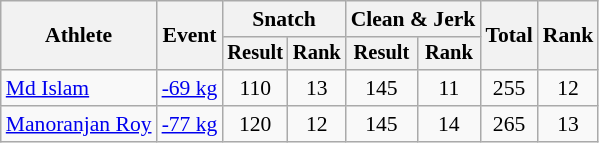<table class="wikitable" style="font-size:90%">
<tr>
<th rowspan="2">Athlete</th>
<th rowspan="2">Event</th>
<th colspan="2">Snatch</th>
<th colspan="2">Clean & Jerk</th>
<th rowspan="2">Total</th>
<th rowspan="2">Rank</th>
</tr>
<tr style="font-size:95%">
<th>Result</th>
<th>Rank</th>
<th>Result</th>
<th>Rank</th>
</tr>
<tr align=center>
<td align=left><a href='#'>Md Islam</a></td>
<td align=left><a href='#'>-69 kg</a></td>
<td>110</td>
<td>13</td>
<td>145</td>
<td>11</td>
<td>255</td>
<td>12</td>
</tr>
<tr align=center>
<td align=left><a href='#'>Manoranjan Roy</a></td>
<td align=left><a href='#'>-77 kg</a></td>
<td>120</td>
<td>12</td>
<td>145</td>
<td>14</td>
<td>265</td>
<td>13</td>
</tr>
</table>
